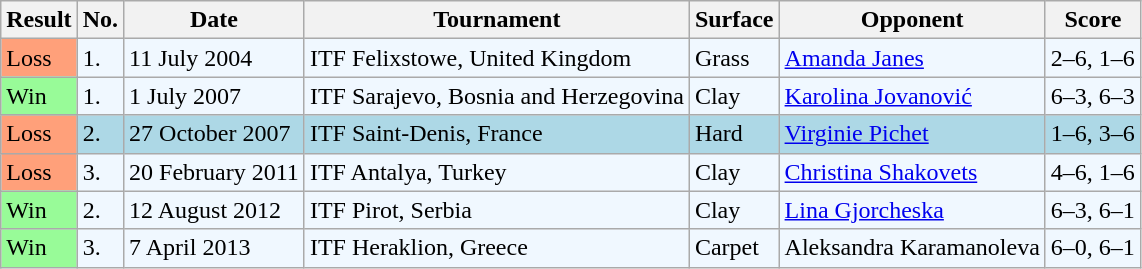<table class="sortable wikitable">
<tr>
<th>Result</th>
<th>No.</th>
<th>Date</th>
<th>Tournament</th>
<th>Surface</th>
<th>Opponent</th>
<th class="unsortable">Score</th>
</tr>
<tr style="background:#f0f8ff;">
<td bgcolor="FFA07A">Loss</td>
<td>1.</td>
<td>11 July 2004</td>
<td>ITF Felixstowe, United Kingdom</td>
<td>Grass</td>
<td> <a href='#'>Amanda Janes</a></td>
<td>2–6, 1–6</td>
</tr>
<tr style="background:#f0f8ff;">
<td bgcolor="98FB98">Win</td>
<td>1.</td>
<td>1 July 2007</td>
<td>ITF Sarajevo, Bosnia and Herzegovina</td>
<td>Clay</td>
<td> <a href='#'>Karolina Jovanović</a></td>
<td>6–3, 6–3</td>
</tr>
<tr style="background:lightblue;">
<td bgcolor="FFA07A">Loss</td>
<td>2.</td>
<td>27 October 2007</td>
<td>ITF Saint-Denis, France</td>
<td>Hard</td>
<td> <a href='#'>Virginie Pichet</a></td>
<td>1–6, 3–6</td>
</tr>
<tr style="background:#f0f8ff;">
<td bgcolor="FFA07A">Loss</td>
<td>3.</td>
<td>20 February 2011</td>
<td>ITF Antalya, Turkey</td>
<td>Clay</td>
<td> <a href='#'>Christina Shakovets</a></td>
<td>4–6, 1–6</td>
</tr>
<tr style="background:#f0f8ff;">
<td bgcolor="98FB98">Win</td>
<td>2.</td>
<td>12 August 2012</td>
<td>ITF Pirot, Serbia</td>
<td>Clay</td>
<td> <a href='#'>Lina Gjorcheska</a></td>
<td>6–3, 6–1</td>
</tr>
<tr style="background:#f0f8ff;">
<td bgcolor="98FB98">Win</td>
<td>3.</td>
<td>7 April 2013</td>
<td>ITF Heraklion, Greece</td>
<td>Carpet</td>
<td> Aleksandra Karamanoleva</td>
<td>6–0, 6–1</td>
</tr>
</table>
